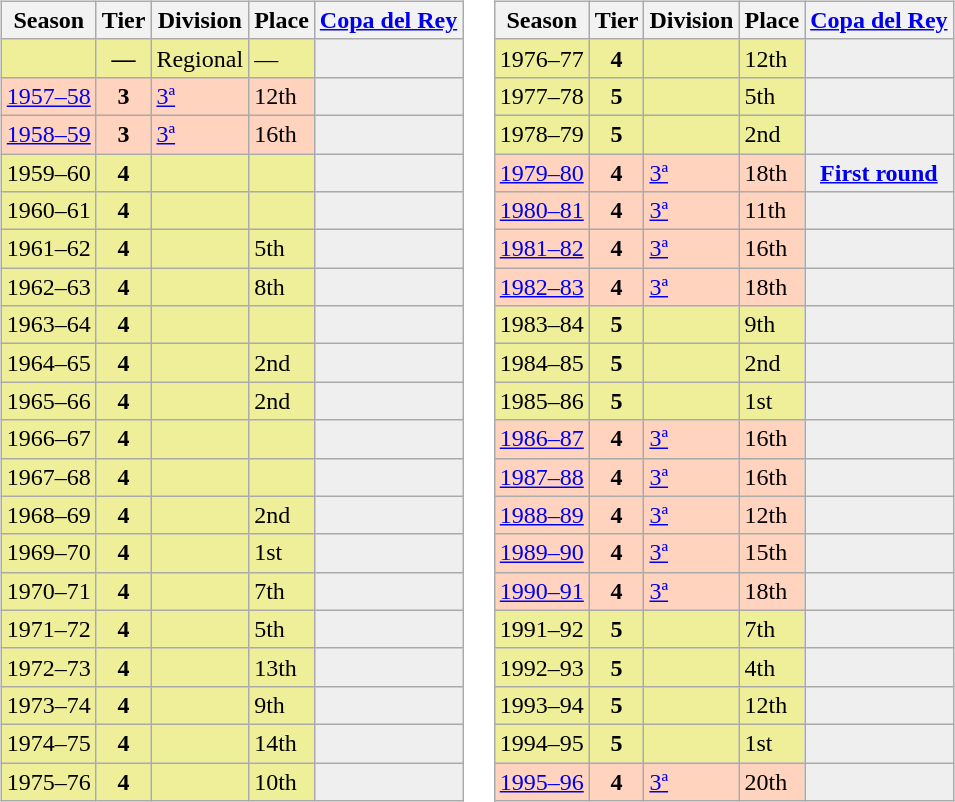<table>
<tr>
<td valign="top" width=0%><br><table class="wikitable">
<tr style="background:#f0f6fa;">
<th>Season</th>
<th>Tier</th>
<th>Division</th>
<th>Place</th>
<th><a href='#'>Copa del Rey</a></th>
</tr>
<tr>
<td style="background:#EFEF99;"></td>
<th style="background:#EFEF99;">—</th>
<td style="background:#EFEF99;">Regional</td>
<td style="background:#EFEF99;">—</td>
<th style="background:#EFEFEF;"></th>
</tr>
<tr>
<td style="background:#FFD3BD;"><a href='#'>1957–58</a></td>
<th style="background:#FFD3BD;">3</th>
<td style="background:#FFD3BD;"><a href='#'>3ª</a></td>
<td style="background:#FFD3BD;">12th</td>
<th style="background:#EFEFEF;"></th>
</tr>
<tr>
<td style="background:#FFD3BD;"><a href='#'>1958–59</a></td>
<th style="background:#FFD3BD;">3</th>
<td style="background:#FFD3BD;"><a href='#'>3ª</a></td>
<td style="background:#FFD3BD;">16th</td>
<th style="background:#EFEFEF;"></th>
</tr>
<tr>
<td style="background:#EFEF99;">1959–60</td>
<th style="background:#EFEF99;">4</th>
<td style="background:#EFEF99;"></td>
<td style="background:#EFEF99;"></td>
<th style="background:#EFEFEF;"></th>
</tr>
<tr>
<td style="background:#EFEF99;">1960–61</td>
<th style="background:#EFEF99;">4</th>
<td style="background:#EFEF99;"></td>
<td style="background:#EFEF99;"></td>
<th style="background:#EFEFEF;"></th>
</tr>
<tr>
<td style="background:#EFEF99;">1961–62</td>
<th style="background:#EFEF99;">4</th>
<td style="background:#EFEF99;"></td>
<td style="background:#EFEF99;">5th</td>
<th style="background:#EFEFEF;"></th>
</tr>
<tr>
<td style="background:#EFEF99;">1962–63</td>
<th style="background:#EFEF99;">4</th>
<td style="background:#EFEF99;"></td>
<td style="background:#EFEF99;">8th</td>
<th style="background:#EFEFEF;"></th>
</tr>
<tr>
<td style="background:#EFEF99;">1963–64</td>
<th style="background:#EFEF99;">4</th>
<td style="background:#EFEF99;"></td>
<td style="background:#EFEF99;"></td>
<th style="background:#EFEFEF;"></th>
</tr>
<tr>
<td style="background:#EFEF99;">1964–65</td>
<th style="background:#EFEF99;">4</th>
<td style="background:#EFEF99;"></td>
<td style="background:#EFEF99;">2nd</td>
<th style="background:#EFEFEF;"></th>
</tr>
<tr>
<td style="background:#EFEF99;">1965–66</td>
<th style="background:#EFEF99;">4</th>
<td style="background:#EFEF99;"></td>
<td style="background:#EFEF99;">2nd</td>
<th style="background:#EFEFEF;"></th>
</tr>
<tr>
<td style="background:#EFEF99;">1966–67</td>
<th style="background:#EFEF99;">4</th>
<td style="background:#EFEF99;"></td>
<td style="background:#EFEF99;"></td>
<th style="background:#EFEFEF;"></th>
</tr>
<tr>
<td style="background:#EFEF99;">1967–68</td>
<th style="background:#EFEF99;">4</th>
<td style="background:#EFEF99;"></td>
<td style="background:#EFEF99;"></td>
<th style="background:#EFEFEF;"></th>
</tr>
<tr>
<td style="background:#EFEF99;">1968–69</td>
<th style="background:#EFEF99;">4</th>
<td style="background:#EFEF99;"></td>
<td style="background:#EFEF99;">2nd</td>
<th style="background:#EFEFEF;"></th>
</tr>
<tr>
<td style="background:#EFEF99;">1969–70</td>
<th style="background:#EFEF99;">4</th>
<td style="background:#EFEF99;"></td>
<td style="background:#EFEF99;">1st</td>
<th style="background:#EFEFEF;"></th>
</tr>
<tr>
<td style="background:#EFEF99;">1970–71</td>
<th style="background:#EFEF99;">4</th>
<td style="background:#EFEF99;"></td>
<td style="background:#EFEF99;">7th</td>
<th style="background:#EFEFEF;"></th>
</tr>
<tr>
<td style="background:#EFEF99;">1971–72</td>
<th style="background:#EFEF99;">4</th>
<td style="background:#EFEF99;"></td>
<td style="background:#EFEF99;">5th</td>
<th style="background:#EFEFEF;"></th>
</tr>
<tr>
<td style="background:#EFEF99;">1972–73</td>
<th style="background:#EFEF99;">4</th>
<td style="background:#EFEF99;"></td>
<td style="background:#EFEF99;">13th</td>
<th style="background:#EFEFEF;"></th>
</tr>
<tr>
<td style="background:#EFEF99;">1973–74</td>
<th style="background:#EFEF99;">4</th>
<td style="background:#EFEF99;"></td>
<td style="background:#EFEF99;">9th</td>
<th style="background:#EFEFEF;"></th>
</tr>
<tr>
<td style="background:#EFEF99;">1974–75</td>
<th style="background:#EFEF99;">4</th>
<td style="background:#EFEF99;"></td>
<td style="background:#EFEF99;">14th</td>
<th style="background:#EFEFEF;"></th>
</tr>
<tr>
<td style="background:#EFEF99;">1975–76</td>
<th style="background:#EFEF99;">4</th>
<td style="background:#EFEF99;"></td>
<td style="background:#EFEF99;">10th</td>
<th style="background:#EFEFEF;"></th>
</tr>
</table>
</td>
<td valign="top" width=0%><br><table class="wikitable">
<tr style="background:#f0f6fa;">
<th>Season</th>
<th>Tier</th>
<th>Division</th>
<th>Place</th>
<th><a href='#'>Copa del Rey</a></th>
</tr>
<tr>
<td style="background:#EFEF99;">1976–77</td>
<th style="background:#EFEF99;">4</th>
<td style="background:#EFEF99;"></td>
<td style="background:#EFEF99;">12th</td>
<th style="background:#EFEFEF;"></th>
</tr>
<tr>
<td style="background:#EFEF99;">1977–78</td>
<th style="background:#EFEF99;">5</th>
<td style="background:#EFEF99;"></td>
<td style="background:#EFEF99;">5th</td>
<th style="background:#EFEFEF;"></th>
</tr>
<tr>
<td style="background:#EFEF99;">1978–79</td>
<th style="background:#EFEF99;">5</th>
<td style="background:#EFEF99;"></td>
<td style="background:#EFEF99;">2nd</td>
<th style="background:#EFEFEF;"></th>
</tr>
<tr>
<td style="background:#FFD3BD;"><a href='#'>1979–80</a></td>
<th style="background:#FFD3BD;">4</th>
<td style="background:#FFD3BD;"><a href='#'>3ª</a></td>
<td style="background:#FFD3BD;">18th</td>
<th style="background:#EFEFEF;"><a href='#'>First round</a></th>
</tr>
<tr>
<td style="background:#FFD3BD;"><a href='#'>1980–81</a></td>
<th style="background:#FFD3BD;">4</th>
<td style="background:#FFD3BD;"><a href='#'>3ª</a></td>
<td style="background:#FFD3BD;">11th</td>
<th style="background:#EFEFEF;"></th>
</tr>
<tr>
<td style="background:#FFD3BD;"><a href='#'>1981–82</a></td>
<th style="background:#FFD3BD;">4</th>
<td style="background:#FFD3BD;"><a href='#'>3ª</a></td>
<td style="background:#FFD3BD;">16th</td>
<th style="background:#EFEFEF;"></th>
</tr>
<tr>
<td style="background:#FFD3BD;"><a href='#'>1982–83</a></td>
<th style="background:#FFD3BD;">4</th>
<td style="background:#FFD3BD;"><a href='#'>3ª</a></td>
<td style="background:#FFD3BD;">18th</td>
<th style="background:#EFEFEF;"></th>
</tr>
<tr>
<td style="background:#EFEF99;">1983–84</td>
<th style="background:#EFEF99;">5</th>
<td style="background:#EFEF99;"></td>
<td style="background:#EFEF99;">9th</td>
<th style="background:#EFEFEF;"></th>
</tr>
<tr>
<td style="background:#EFEF99;">1984–85</td>
<th style="background:#EFEF99;">5</th>
<td style="background:#EFEF99;"></td>
<td style="background:#EFEF99;">2nd</td>
<th style="background:#EFEFEF;"></th>
</tr>
<tr>
<td style="background:#EFEF99;">1985–86</td>
<th style="background:#EFEF99;">5</th>
<td style="background:#EFEF99;"></td>
<td style="background:#EFEF99;">1st</td>
<th style="background:#EFEFEF;"></th>
</tr>
<tr>
<td style="background:#FFD3BD;"><a href='#'>1986–87</a></td>
<th style="background:#FFD3BD;">4</th>
<td style="background:#FFD3BD;"><a href='#'>3ª</a></td>
<td style="background:#FFD3BD;">16th</td>
<th style="background:#EFEFEF;"></th>
</tr>
<tr>
<td style="background:#FFD3BD;"><a href='#'>1987–88</a></td>
<th style="background:#FFD3BD;">4</th>
<td style="background:#FFD3BD;"><a href='#'>3ª</a></td>
<td style="background:#FFD3BD;">16th</td>
<th style="background:#EFEFEF;"></th>
</tr>
<tr>
<td style="background:#FFD3BD;"><a href='#'>1988–89</a></td>
<th style="background:#FFD3BD;">4</th>
<td style="background:#FFD3BD;"><a href='#'>3ª</a></td>
<td style="background:#FFD3BD;">12th</td>
<th style="background:#EFEFEF;"></th>
</tr>
<tr>
<td style="background:#FFD3BD;"><a href='#'>1989–90</a></td>
<th style="background:#FFD3BD;">4</th>
<td style="background:#FFD3BD;"><a href='#'>3ª</a></td>
<td style="background:#FFD3BD;">15th</td>
<th style="background:#EFEFEF;"></th>
</tr>
<tr>
<td style="background:#FFD3BD;"><a href='#'>1990–91</a></td>
<th style="background:#FFD3BD;">4</th>
<td style="background:#FFD3BD;"><a href='#'>3ª</a></td>
<td style="background:#FFD3BD;">18th</td>
<th style="background:#EFEFEF;"></th>
</tr>
<tr>
<td style="background:#EFEF99;">1991–92</td>
<th style="background:#EFEF99;">5</th>
<td style="background:#EFEF99;"></td>
<td style="background:#EFEF99;">7th</td>
<th style="background:#EFEFEF;"></th>
</tr>
<tr>
<td style="background:#EFEF99;">1992–93</td>
<th style="background:#EFEF99;">5</th>
<td style="background:#EFEF99;"></td>
<td style="background:#EFEF99;">4th</td>
<th style="background:#EFEFEF;"></th>
</tr>
<tr>
<td style="background:#EFEF99;">1993–94</td>
<th style="background:#EFEF99;">5</th>
<td style="background:#EFEF99;"></td>
<td style="background:#EFEF99;">12th</td>
<th style="background:#EFEFEF;"></th>
</tr>
<tr>
<td style="background:#EFEF99;">1994–95</td>
<th style="background:#EFEF99;">5</th>
<td style="background:#EFEF99;"></td>
<td style="background:#EFEF99;">1st</td>
<th style="background:#EFEFEF;"></th>
</tr>
<tr>
<td style="background:#FFD3BD;"><a href='#'>1995–96</a></td>
<th style="background:#FFD3BD;">4</th>
<td style="background:#FFD3BD;"><a href='#'>3ª</a></td>
<td style="background:#FFD3BD;">20th</td>
<th style="background:#EFEFEF;"></th>
</tr>
</table>
</td>
</tr>
</table>
